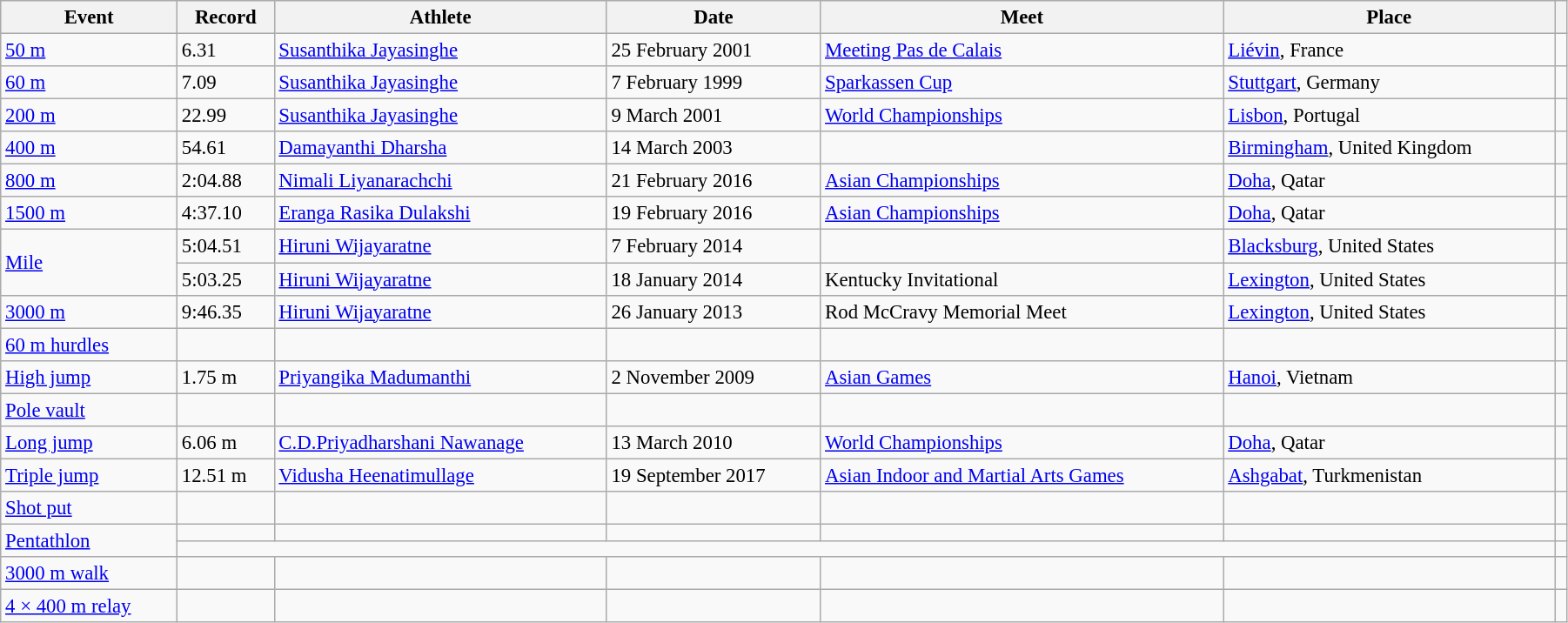<table class="wikitable" style="font-size:95%; width: 95%;">
<tr>
<th>Event</th>
<th>Record</th>
<th>Athlete</th>
<th>Date</th>
<th>Meet</th>
<th>Place</th>
<th></th>
</tr>
<tr>
<td><a href='#'>50 m</a></td>
<td>6.31</td>
<td><a href='#'>Susanthika Jayasinghe</a></td>
<td>25 February 2001</td>
<td><a href='#'>Meeting Pas de Calais</a></td>
<td><a href='#'>Liévin</a>, France</td>
<td></td>
</tr>
<tr>
<td><a href='#'>60 m</a></td>
<td>7.09</td>
<td><a href='#'>Susanthika Jayasinghe</a></td>
<td>7 February 1999</td>
<td><a href='#'>Sparkassen Cup</a></td>
<td><a href='#'>Stuttgart</a>, Germany</td>
<td></td>
</tr>
<tr>
<td><a href='#'>200 m</a></td>
<td>22.99</td>
<td><a href='#'>Susanthika Jayasinghe</a></td>
<td>9 March 2001</td>
<td><a href='#'>World Championships</a></td>
<td><a href='#'>Lisbon</a>, Portugal</td>
<td></td>
</tr>
<tr>
<td><a href='#'>400 m</a></td>
<td>54.61</td>
<td><a href='#'>Damayanthi Dharsha</a></td>
<td>14 March 2003</td>
<td></td>
<td><a href='#'>Birmingham</a>, United Kingdom</td>
<td></td>
</tr>
<tr>
<td><a href='#'>800 m</a></td>
<td>2:04.88</td>
<td><a href='#'>Nimali Liyanarachchi</a></td>
<td>21 February 2016</td>
<td><a href='#'>Asian Championships</a></td>
<td><a href='#'>Doha</a>, Qatar</td>
<td></td>
</tr>
<tr>
<td><a href='#'>1500 m</a></td>
<td>4:37.10</td>
<td><a href='#'>Eranga Rasika Dulakshi</a></td>
<td>19 February 2016</td>
<td><a href='#'>Asian Championships</a></td>
<td><a href='#'>Doha</a>, Qatar</td>
<td></td>
</tr>
<tr>
<td rowspan=2><a href='#'>Mile</a></td>
<td>5:04.51</td>
<td><a href='#'>Hiruni Wijayaratne</a></td>
<td>7 February 2014</td>
<td></td>
<td><a href='#'>Blacksburg</a>, United States</td>
<td></td>
</tr>
<tr>
<td>5:03.25 </td>
<td><a href='#'>Hiruni Wijayaratne</a></td>
<td>18 January 2014</td>
<td>Kentucky Invitational</td>
<td><a href='#'>Lexington</a>, United States</td>
<td></td>
</tr>
<tr>
<td><a href='#'>3000 m</a></td>
<td>9:46.35 </td>
<td><a href='#'>Hiruni Wijayaratne</a></td>
<td>26 January 2013</td>
<td>Rod McCravy Memorial Meet</td>
<td><a href='#'>Lexington</a>, United States</td>
<td></td>
</tr>
<tr>
<td><a href='#'>60 m hurdles</a></td>
<td></td>
<td></td>
<td></td>
<td></td>
<td></td>
<td></td>
</tr>
<tr>
<td><a href='#'>High jump</a></td>
<td>1.75 m</td>
<td><a href='#'>Priyangika Madumanthi</a></td>
<td>2 November 2009</td>
<td><a href='#'>Asian Games</a></td>
<td><a href='#'>Hanoi</a>, Vietnam</td>
<td></td>
</tr>
<tr>
<td><a href='#'>Pole vault</a></td>
<td></td>
<td></td>
<td></td>
<td></td>
<td></td>
<td></td>
</tr>
<tr>
<td><a href='#'>Long jump</a></td>
<td>6.06 m</td>
<td><a href='#'>C.D.Priyadharshani Nawanage</a></td>
<td>13 March 2010</td>
<td><a href='#'>World Championships</a></td>
<td><a href='#'>Doha</a>, Qatar</td>
<td></td>
</tr>
<tr>
<td><a href='#'>Triple jump</a></td>
<td>12.51 m</td>
<td><a href='#'>Vidusha Heenatimullage</a></td>
<td>19 September 2017</td>
<td><a href='#'>Asian Indoor and Martial Arts Games</a></td>
<td><a href='#'>Ashgabat</a>, Turkmenistan</td>
<td></td>
</tr>
<tr>
<td><a href='#'>Shot put</a></td>
<td></td>
<td></td>
<td></td>
<td></td>
<td></td>
<td></td>
</tr>
<tr>
<td rowspan=2><a href='#'>Pentathlon</a></td>
<td></td>
<td></td>
<td></td>
<td></td>
<td></td>
<td></td>
</tr>
<tr>
<td colspan=5></td>
<td></td>
</tr>
<tr>
<td><a href='#'>3000 m walk</a></td>
<td></td>
<td></td>
<td></td>
<td></td>
<td></td>
<td></td>
</tr>
<tr>
<td><a href='#'>4 × 400 m relay</a></td>
<td></td>
<td></td>
<td></td>
<td></td>
<td></td>
<td></td>
</tr>
</table>
